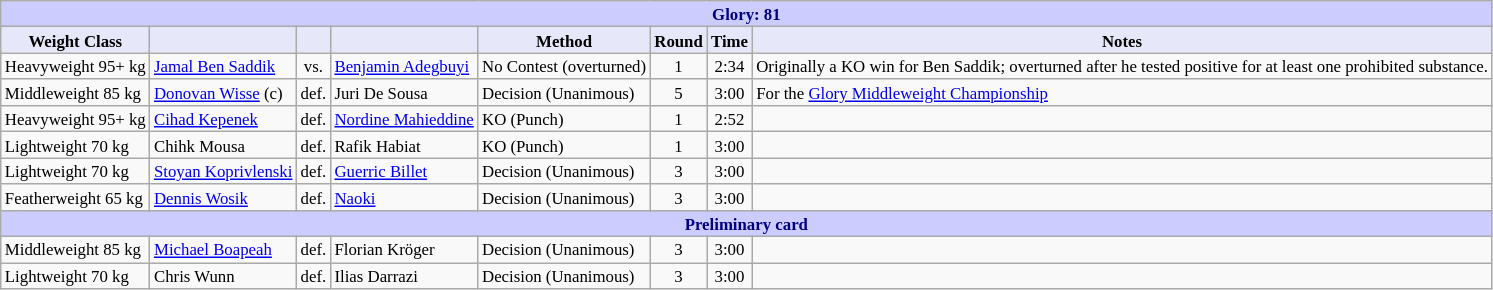<table class="wikitable" style="font-size: 70%;">
<tr>
<th colspan="8" style="background-color: #ccf; color: #000080; text-align: center;"><strong>Glory: 81</strong></th>
</tr>
<tr>
<th colspan="1" style="background-color: #E6E8FA; color: #000000; text-align: center;">Weight Class</th>
<th colspan="1" style="background-color: #E6E8FA; color: #000000; text-align: center;"></th>
<th colspan="1" style="background-color: #E6E8FA; color: #000000; text-align: center;"></th>
<th colspan="1" style="background-color: #E6E8FA; color: #000000; text-align: center;"></th>
<th colspan="1" style="background-color: #E6E8FA; color: #000000; text-align: center;">Method</th>
<th colspan="1" style="background-color: #E6E8FA; color: #000000; text-align: center;">Round</th>
<th colspan="1" style="background-color: #E6E8FA; color: #000000; text-align: center;">Time</th>
<th colspan="1" style="background-color: #E6E8FA; color: #000000; text-align: center;">Notes</th>
</tr>
<tr>
<td>Heavyweight 95+ kg</td>
<td> <a href='#'>Jamal Ben Saddik</a></td>
<td align=center>vs.</td>
<td> <a href='#'>Benjamin Adegbuyi</a></td>
<td>No Contest (overturned)</td>
<td align=center>1</td>
<td align=center>2:34</td>
<td>Originally a KO win for Ben Saddik; overturned after he tested positive for at least one prohibited substance.</td>
</tr>
<tr>
<td>Middleweight 85 kg</td>
<td> <a href='#'>Donovan Wisse</a> (c)</td>
<td align=center>def.</td>
<td> Juri De Sousa</td>
<td>Decision (Unanimous)</td>
<td align=center>5</td>
<td align=center>3:00</td>
<td>For the <a href='#'>Glory Middleweight Championship</a></td>
</tr>
<tr>
<td>Heavyweight 95+ kg</td>
<td> <a href='#'>Cihad Kepenek</a></td>
<td align=center>def.</td>
<td> <a href='#'>Nordine Mahieddine</a></td>
<td>KO (Punch)</td>
<td align=center>1</td>
<td align=center>2:52</td>
<td></td>
</tr>
<tr>
<td>Lightweight 70 kg</td>
<td> Chihk Mousa</td>
<td align=center>def.</td>
<td> Rafik Habiat</td>
<td>KO (Punch)</td>
<td align=center>1</td>
<td align=center>3:00</td>
<td></td>
</tr>
<tr>
<td>Lightweight 70 kg</td>
<td> <a href='#'>Stoyan Koprivlenski</a></td>
<td align=center>def.</td>
<td> <a href='#'>Guerric Billet</a></td>
<td>Decision (Unanimous)</td>
<td align=center>3</td>
<td align=center>3:00</td>
<td></td>
</tr>
<tr>
<td>Featherweight 65 kg</td>
<td> <a href='#'>Dennis Wosik</a></td>
<td align=center>def.</td>
<td> <a href='#'>Naoki</a></td>
<td>Decision (Unanimous)</td>
<td align=center>3</td>
<td align=center>3:00</td>
<td></td>
</tr>
<tr>
<th colspan="8" style="background-color: #ccf; color: #000080; text-align: center;"><strong>Preliminary card</strong></th>
</tr>
<tr>
<td>Middleweight 85 kg</td>
<td> <a href='#'>Michael Boapeah</a></td>
<td align=center>def.</td>
<td> Florian Kröger</td>
<td>Decision (Unanimous)</td>
<td align=center>3</td>
<td align=center>3:00</td>
<td></td>
</tr>
<tr>
<td>Lightweight 70 kg</td>
<td> Chris Wunn</td>
<td align=center>def.</td>
<td> Ilias Darrazi</td>
<td>Decision (Unanimous)</td>
<td align=center>3</td>
<td align=center>3:00</td>
<td></td>
</tr>
</table>
